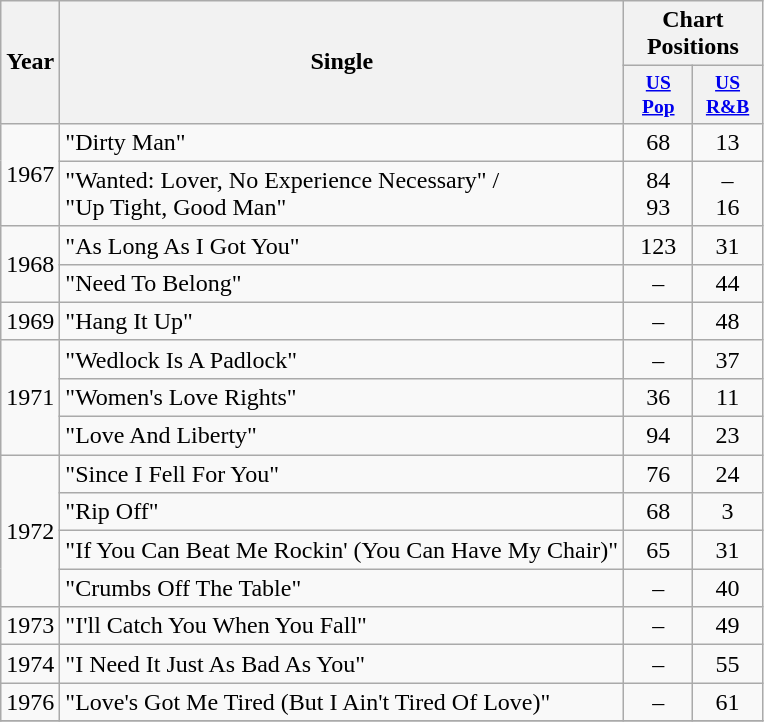<table class="wikitable" style="text-align:center;">
<tr>
<th rowspan="2">Year</th>
<th rowspan="2">Single</th>
<th colspan="2">Chart Positions</th>
</tr>
<tr style="font-size:small;">
<th width="40"><a href='#'>US Pop</a></th>
<th width="40"><a href='#'>US<br>R&B</a></th>
</tr>
<tr>
<td rowspan="2">1967</td>
<td align="left">"Dirty Man"</td>
<td>68</td>
<td>13</td>
</tr>
<tr>
<td align="left">"Wanted: Lover, No Experience Necessary" /<br>"Up Tight, Good Man"</td>
<td>84<br>93</td>
<td>–<br>16</td>
</tr>
<tr>
<td rowspan="2">1968</td>
<td align="left">"As Long As I Got You"</td>
<td>123</td>
<td>31</td>
</tr>
<tr>
<td align="left">"Need To Belong"</td>
<td>–</td>
<td>44</td>
</tr>
<tr>
<td rowspan="1">1969</td>
<td align="left">"Hang It Up"</td>
<td>–</td>
<td>48</td>
</tr>
<tr>
<td rowspan="3">1971</td>
<td align="left">"Wedlock Is A Padlock"</td>
<td>–</td>
<td>37</td>
</tr>
<tr>
<td align="left">"Women's Love Rights"</td>
<td>36</td>
<td>11</td>
</tr>
<tr>
<td align="left">"Love And Liberty"</td>
<td>94</td>
<td>23</td>
</tr>
<tr>
<td rowspan="4">1972</td>
<td align="left">"Since I Fell For You"</td>
<td>76</td>
<td>24</td>
</tr>
<tr>
<td align="left">"Rip Off"</td>
<td>68</td>
<td>3</td>
</tr>
<tr>
<td align="left">"If You Can Beat Me Rockin' (You Can Have My Chair)"</td>
<td>65</td>
<td>31</td>
</tr>
<tr>
<td align="left">"Crumbs Off The Table"</td>
<td>–</td>
<td>40</td>
</tr>
<tr>
<td rowspan="1">1973</td>
<td align="left">"I'll Catch You When You Fall"</td>
<td>–</td>
<td>49</td>
</tr>
<tr>
<td rowspan="1">1974</td>
<td align="left">"I Need It Just As Bad As You"</td>
<td>–</td>
<td>55</td>
</tr>
<tr>
<td rowspan="1">1976</td>
<td align="left">"Love's Got Me Tired (But I Ain't Tired Of Love)"</td>
<td>–</td>
<td>61</td>
</tr>
<tr>
</tr>
</table>
